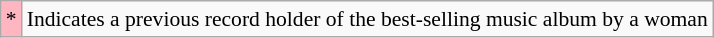<table class="wikitable" style="font-size:90%;">
<tr>
<td style="background-color:#FFB6C1">*</td>
<td>Indicates a previous record holder of the best-selling music album by a woman</td>
</tr>
</table>
